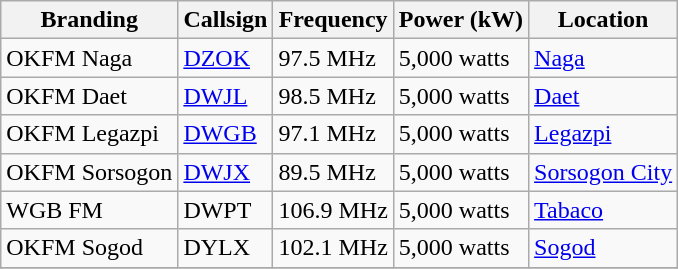<table class="wikitable">
<tr>
<th>Branding</th>
<th>Callsign</th>
<th>Frequency</th>
<th>Power (kW)</th>
<th>Location</th>
</tr>
<tr>
<td>OKFM Naga</td>
<td><a href='#'>DZOK</a></td>
<td>97.5 MHz</td>
<td>5,000 watts</td>
<td><a href='#'>Naga</a></td>
</tr>
<tr>
<td>OKFM Daet</td>
<td><a href='#'>DWJL</a></td>
<td>98.5 MHz</td>
<td>5,000 watts</td>
<td><a href='#'>Daet</a></td>
</tr>
<tr>
<td>OKFM Legazpi</td>
<td><a href='#'>DWGB</a></td>
<td>97.1 MHz</td>
<td>5,000 watts</td>
<td><a href='#'>Legazpi</a></td>
</tr>
<tr>
<td>OKFM Sorsogon</td>
<td><a href='#'>DWJX</a></td>
<td>89.5 MHz</td>
<td>5,000 watts</td>
<td><a href='#'>Sorsogon City</a></td>
</tr>
<tr>
<td>WGB FM</td>
<td>DWPT</td>
<td>106.9 MHz</td>
<td>5,000 watts</td>
<td><a href='#'>Tabaco</a></td>
</tr>
<tr>
<td>OKFM Sogod</td>
<td>DYLX</td>
<td>102.1 MHz</td>
<td>5,000 watts</td>
<td><a href='#'>Sogod</a></td>
</tr>
<tr>
</tr>
</table>
